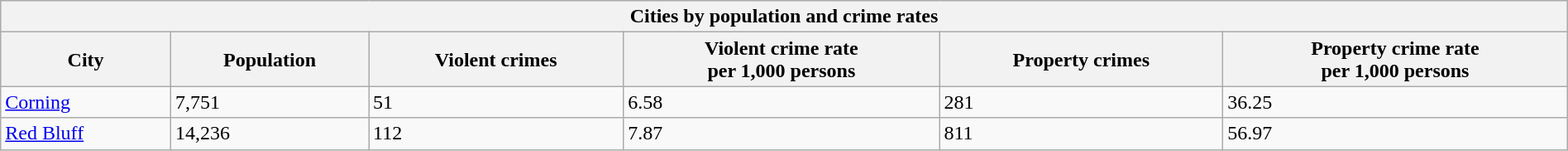<table class="wikitable collapsible collapsed sortable" style="width: 100%;">
<tr>
<th colspan="9">Cities by population and crime rates</th>
</tr>
<tr>
<th>City</th>
<th data-sort-type="number">Population</th>
<th data-sort-type="number">Violent crimes</th>
<th data-sort-type="number">Violent crime rate<br>per 1,000 persons</th>
<th data-sort-type="number">Property crimes</th>
<th data-sort-type="number">Property crime rate<br>per 1,000 persons</th>
</tr>
<tr>
<td><a href='#'>Corning</a></td>
<td>7,751</td>
<td>51</td>
<td>6.58</td>
<td>281</td>
<td>36.25</td>
</tr>
<tr>
<td><a href='#'>Red Bluff</a></td>
<td>14,236</td>
<td>112</td>
<td>7.87</td>
<td>811</td>
<td>56.97</td>
</tr>
</table>
